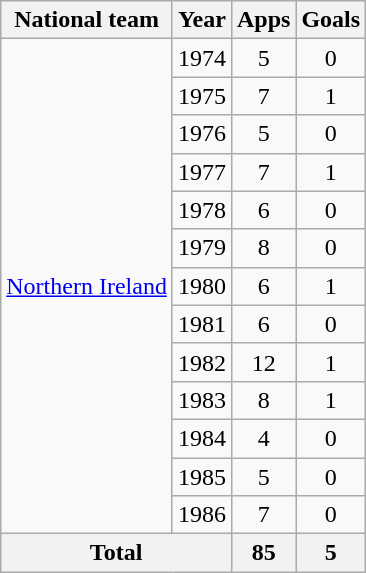<table class=wikitable style="text-align: center">
<tr>
<th>National team</th>
<th>Year</th>
<th>Apps</th>
<th>Goals</th>
</tr>
<tr>
<td rowspan=13><a href='#'>Northern Ireland</a></td>
<td>1974</td>
<td>5</td>
<td>0</td>
</tr>
<tr>
<td>1975</td>
<td>7</td>
<td>1</td>
</tr>
<tr>
<td>1976</td>
<td>5</td>
<td>0</td>
</tr>
<tr>
<td>1977</td>
<td>7</td>
<td>1</td>
</tr>
<tr>
<td>1978</td>
<td>6</td>
<td>0</td>
</tr>
<tr>
<td>1979</td>
<td>8</td>
<td>0</td>
</tr>
<tr>
<td>1980</td>
<td>6</td>
<td>1</td>
</tr>
<tr>
<td>1981</td>
<td>6</td>
<td>0</td>
</tr>
<tr>
<td>1982</td>
<td>12</td>
<td>1</td>
</tr>
<tr>
<td>1983</td>
<td>8</td>
<td>1</td>
</tr>
<tr>
<td>1984</td>
<td>4</td>
<td>0</td>
</tr>
<tr>
<td>1985</td>
<td>5</td>
<td>0</td>
</tr>
<tr>
<td>1986</td>
<td>7</td>
<td>0</td>
</tr>
<tr>
<th colspan=2>Total</th>
<th>85</th>
<th>5</th>
</tr>
</table>
